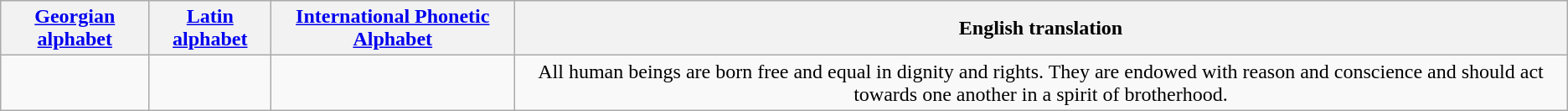<table class="wikitable">
<tr>
<th><a href='#'>Georgian alphabet</a></th>
<th><a href='#'>Latin alphabet</a></th>
<th><a href='#'>International Phonetic Alphabet</a></th>
<th>English translation</th>
</tr>
<tr style="text-align:center">
<td></td>
<td></td>
<td></td>
<td>All human beings are born free and equal in dignity and rights. They are endowed with reason and conscience and should act towards one another in a spirit of brotherhood.</td>
</tr>
</table>
